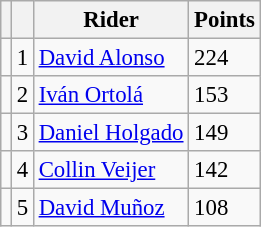<table class="wikitable" style="font-size: 95%;">
<tr>
<th></th>
<th></th>
<th>Rider</th>
<th>Points</th>
</tr>
<tr>
<td></td>
<td align=center>1</td>
<td> <a href='#'>David Alonso</a></td>
<td align=left>224</td>
</tr>
<tr>
<td></td>
<td align=center>2</td>
<td> <a href='#'>Iván Ortolá</a></td>
<td align=left>153</td>
</tr>
<tr>
<td></td>
<td align=center>3</td>
<td> <a href='#'>Daniel Holgado</a></td>
<td align=left>149</td>
</tr>
<tr>
<td></td>
<td align=center>4</td>
<td> <a href='#'>Collin Veijer</a></td>
<td align=left>142</td>
</tr>
<tr>
<td></td>
<td align=center>5</td>
<td> <a href='#'>David Muñoz</a></td>
<td align=left>108</td>
</tr>
</table>
